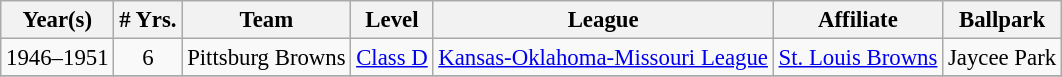<table class="wikitable" style="text-align:center; font-size: 95%;">
<tr>
<th>Year(s)</th>
<th># Yrs.</th>
<th>Team</th>
<th>Level</th>
<th>League</th>
<th>Affiliate</th>
<th>Ballpark</th>
</tr>
<tr>
<td>1946–1951</td>
<td>6</td>
<td>Pittsburg Browns</td>
<td><a href='#'>Class D</a></td>
<td><a href='#'>Kansas-Oklahoma-Missouri League</a></td>
<td><a href='#'>St. Louis Browns</a></td>
<td>Jaycee Park</td>
</tr>
<tr>
</tr>
</table>
